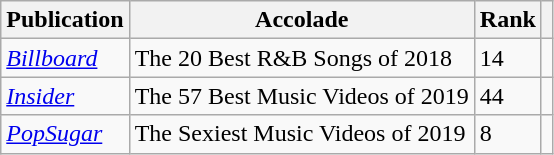<table class="sortable wikitable">
<tr>
<th>Publication</th>
<th>Accolade</th>
<th>Rank</th>
<th class="unsortable"></th>
</tr>
<tr>
<td><em><a href='#'>Billboard</a></em></td>
<td>The 20 Best R&B Songs of 2018</td>
<td>14</td>
<td></td>
</tr>
<tr>
<td><a href='#'><em>Insider</em></a></td>
<td>The 57 Best Music Videos of 2019</td>
<td>44</td>
<td></td>
</tr>
<tr>
<td><em><a href='#'>PopSugar</a></em></td>
<td>The Sexiest Music Videos of 2019</td>
<td>8</td>
<td></td>
</tr>
</table>
